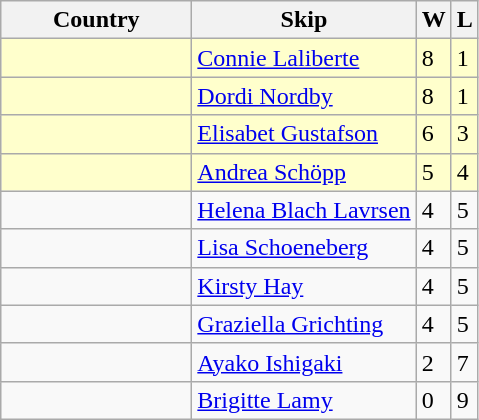<table class="wikitable">
<tr>
<th bgcolor="#efefef" width="120">Country</th>
<th bgcolor="#efefef">Skip</th>
<th bgcolor="#efefef">W</th>
<th bgcolor="#efefef">L</th>
</tr>
<tr bgcolor="#ffffcc">
<td></td>
<td><a href='#'>Connie Laliberte</a></td>
<td>8</td>
<td>1</td>
</tr>
<tr bgcolor="#ffffcc">
<td></td>
<td><a href='#'>Dordi Nordby</a></td>
<td>8</td>
<td>1</td>
</tr>
<tr bgcolor="#ffffcc">
<td></td>
<td><a href='#'>Elisabet Gustafson</a></td>
<td>6</td>
<td>3</td>
</tr>
<tr bgcolor="#ffffcc">
<td></td>
<td><a href='#'>Andrea Schöpp</a></td>
<td>5</td>
<td>4</td>
</tr>
<tr>
<td></td>
<td><a href='#'>Helena Blach Lavrsen</a></td>
<td>4</td>
<td>5</td>
</tr>
<tr>
<td></td>
<td><a href='#'>Lisa Schoeneberg</a></td>
<td>4</td>
<td>5</td>
</tr>
<tr>
<td></td>
<td><a href='#'>Kirsty Hay</a></td>
<td>4</td>
<td>5</td>
</tr>
<tr>
<td></td>
<td><a href='#'>Graziella Grichting</a></td>
<td>4</td>
<td>5</td>
</tr>
<tr>
<td></td>
<td><a href='#'>Ayako Ishigaki</a></td>
<td>2</td>
<td>7</td>
</tr>
<tr>
<td></td>
<td><a href='#'>Brigitte Lamy</a></td>
<td>0</td>
<td>9</td>
</tr>
</table>
